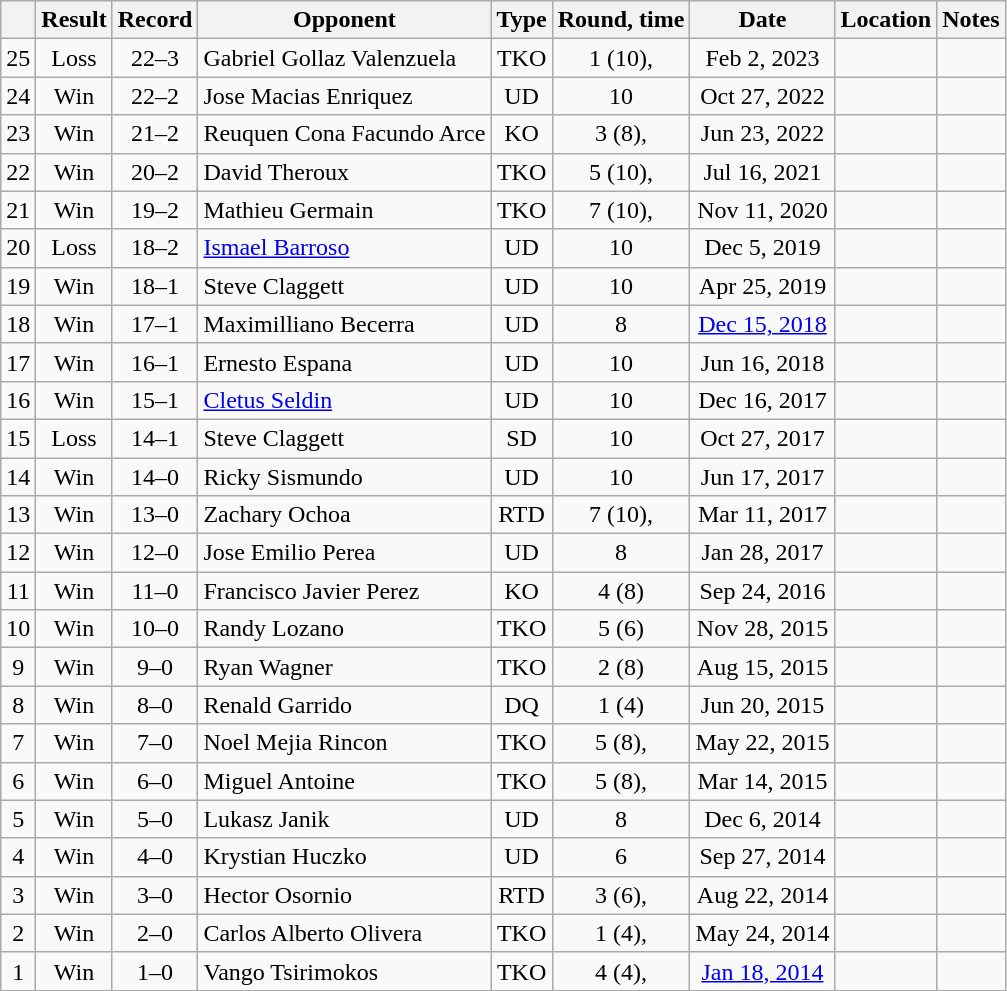<table class="wikitable" style="text-align:center">
<tr>
<th></th>
<th>Result</th>
<th>Record</th>
<th>Opponent</th>
<th>Type</th>
<th>Round, time</th>
<th>Date</th>
<th>Location</th>
<th>Notes</th>
</tr>
<tr>
<td>25</td>
<td>Loss</td>
<td>22–3</td>
<td align=left>  Gabriel Gollaz Valenzuela</td>
<td>TKO</td>
<td>1 (10), </td>
<td>Feb 2, 2023</td>
<td align=left></td>
<td></td>
</tr>
<tr>
<td>24</td>
<td>Win</td>
<td>22–2</td>
<td align=left>  Jose Macias Enriquez</td>
<td>UD</td>
<td>10</td>
<td>Oct 27, 2022</td>
<td align=left></td>
<td></td>
</tr>
<tr>
<td>23</td>
<td>Win</td>
<td>21–2</td>
<td align=left>  Reuquen Cona Facundo Arce</td>
<td>KO</td>
<td>3 (8), </td>
<td>Jun 23, 2022</td>
<td align=left></td>
<td></td>
</tr>
<tr>
<td>22</td>
<td>Win</td>
<td>20–2</td>
<td align=left>  David Theroux</td>
<td>TKO</td>
<td>5 (10), </td>
<td>Jul 16, 2021</td>
<td align=left></td>
<td align=left></td>
</tr>
<tr>
<td>21</td>
<td>Win</td>
<td>19–2</td>
<td align=left>  Mathieu Germain</td>
<td>TKO</td>
<td>7 (10), </td>
<td>Nov 11, 2020</td>
<td align=left></td>
<td align=left></td>
</tr>
<tr align=center>
<td>20</td>
<td>Loss</td>
<td>18–2</td>
<td align=left> <a href='#'>Ismael Barroso</a></td>
<td>UD</td>
<td>10</td>
<td>Dec 5, 2019</td>
<td align=left></td>
<td align=left></td>
</tr>
<tr align=center>
<td>19</td>
<td>Win</td>
<td>18–1</td>
<td align=left> Steve Claggett</td>
<td>UD</td>
<td>10</td>
<td>Apr 25, 2019</td>
<td align=left></td>
<td align=left></td>
</tr>
<tr>
<td>18</td>
<td>Win</td>
<td>17–1</td>
<td align=left> Maximilliano Becerra</td>
<td>UD</td>
<td>8</td>
<td><a href='#'>Dec 15, 2018</a></td>
<td align=left></td>
<td align=left></td>
</tr>
<tr>
<td>17</td>
<td>Win</td>
<td>16–1</td>
<td align=left> Ernesto Espana</td>
<td>UD</td>
<td>10</td>
<td>Jun 16, 2018</td>
<td align=left></td>
<td align=left></td>
</tr>
<tr>
<td>16</td>
<td>Win</td>
<td>15–1</td>
<td align=left> <a href='#'>Cletus Seldin</a></td>
<td>UD</td>
<td>10</td>
<td>Dec 16, 2017</td>
<td align=left></td>
<td align=left></td>
</tr>
<tr>
<td>15</td>
<td>Loss</td>
<td>14–1</td>
<td align=left> Steve Claggett</td>
<td>SD</td>
<td>10</td>
<td>Oct 27, 2017</td>
<td align=left></td>
<td align=left></td>
</tr>
<tr>
<td>14</td>
<td>Win</td>
<td>14–0</td>
<td align=left> Ricky Sismundo</td>
<td>UD</td>
<td>10</td>
<td>Jun 17, 2017</td>
<td align=left></td>
<td align=left></td>
</tr>
<tr>
<td>13</td>
<td>Win</td>
<td>13–0</td>
<td align=left> Zachary Ochoa</td>
<td>RTD</td>
<td>7 (10), </td>
<td>Mar 11, 2017</td>
<td align=left></td>
<td align=left></td>
</tr>
<tr>
<td>12</td>
<td>Win</td>
<td>12–0</td>
<td align=left> Jose Emilio Perea</td>
<td>UD</td>
<td>8</td>
<td>Jan 28, 2017</td>
<td align=left></td>
<td align=left></td>
</tr>
<tr>
<td>11</td>
<td>Win</td>
<td>11–0</td>
<td align=left> Francisco Javier Perez</td>
<td>KO</td>
<td>4 (8)</td>
<td>Sep 24, 2016</td>
<td align=left></td>
<td align=left></td>
</tr>
<tr>
<td>10</td>
<td>Win</td>
<td>10–0</td>
<td align=left> Randy Lozano</td>
<td>TKO</td>
<td>5 (6)</td>
<td>Nov 28, 2015</td>
<td align=left></td>
<td align=left></td>
</tr>
<tr>
<td>9</td>
<td>Win</td>
<td>9–0</td>
<td align=left> Ryan Wagner</td>
<td>TKO</td>
<td>2 (8)</td>
<td>Aug 15, 2015</td>
<td align=left></td>
<td align=left></td>
</tr>
<tr>
<td>8</td>
<td>Win</td>
<td>8–0</td>
<td align=left> Renald Garrido</td>
<td>DQ</td>
<td>1 (4)</td>
<td>Jun 20, 2015</td>
<td align=left></td>
<td align=left></td>
</tr>
<tr>
<td>7</td>
<td>Win</td>
<td>7–0</td>
<td align=left> Noel Mejia Rincon</td>
<td>TKO</td>
<td>5 (8), </td>
<td>May 22, 2015</td>
<td align=left></td>
<td align=left></td>
</tr>
<tr>
<td>6</td>
<td>Win</td>
<td>6–0</td>
<td align=left> Miguel Antoine</td>
<td>TKO</td>
<td>5 (8), </td>
<td>Mar 14, 2015</td>
<td align=left></td>
<td align=left></td>
</tr>
<tr>
<td>5</td>
<td>Win</td>
<td>5–0</td>
<td align=left> Lukasz Janik</td>
<td>UD</td>
<td>8</td>
<td>Dec 6, 2014</td>
<td align=left></td>
<td align=left></td>
</tr>
<tr>
<td>4</td>
<td>Win</td>
<td>4–0</td>
<td align=left> Krystian Huczko</td>
<td>UD</td>
<td>6</td>
<td>Sep 27, 2014</td>
<td align=left></td>
<td align=left></td>
</tr>
<tr>
<td>3</td>
<td>Win</td>
<td>3–0</td>
<td align=left> Hector Osornio</td>
<td>RTD</td>
<td>3 (6), </td>
<td>Aug 22, 2014</td>
<td align=left></td>
<td align=left></td>
</tr>
<tr>
<td>2</td>
<td>Win</td>
<td>2–0</td>
<td align=left> Carlos Alberto Olivera</td>
<td>TKO</td>
<td>1 (4), </td>
<td>May 24, 2014</td>
<td align=left></td>
<td align=left></td>
</tr>
<tr>
<td>1</td>
<td>Win</td>
<td>1–0</td>
<td align=left> Vango Tsirimokos</td>
<td>TKO</td>
<td>4 (4), </td>
<td><a href='#'>Jan 18, 2014</a></td>
<td align=left></td>
<td></td>
</tr>
</table>
